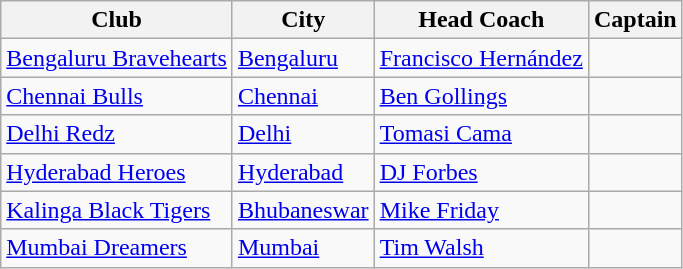<table class="wikitable sortable">
<tr>
<th>Club</th>
<th>City</th>
<th>Head Coach</th>
<th>Captain</th>
</tr>
<tr>
<td><a href='#'>Bengaluru Bravehearts</a></td>
<td><a href='#'>Bengaluru</a></td>
<td> <a href='#'>Francisco Hernández</a></td>
<td></td>
</tr>
<tr>
<td><a href='#'>Chennai Bulls</a></td>
<td><a href='#'>Chennai</a></td>
<td> <a href='#'>Ben Gollings</a></td>
<td></td>
</tr>
<tr>
<td><a href='#'>Delhi Redz</a></td>
<td><a href='#'>Delhi</a></td>
<td> <a href='#'>Tomasi Cama</a></td>
<td></td>
</tr>
<tr>
<td><a href='#'>Hyderabad Heroes</a></td>
<td><a href='#'>Hyderabad</a></td>
<td> <a href='#'>DJ Forbes</a></td>
<td></td>
</tr>
<tr>
<td><a href='#'>Kalinga Black Tigers</a></td>
<td><a href='#'>Bhubaneswar</a></td>
<td> <a href='#'>Mike Friday</a></td>
<td></td>
</tr>
<tr>
<td><a href='#'>Mumbai Dreamers</a></td>
<td><a href='#'>Mumbai</a></td>
<td> <a href='#'>Tim Walsh</a></td>
<td></td>
</tr>
</table>
